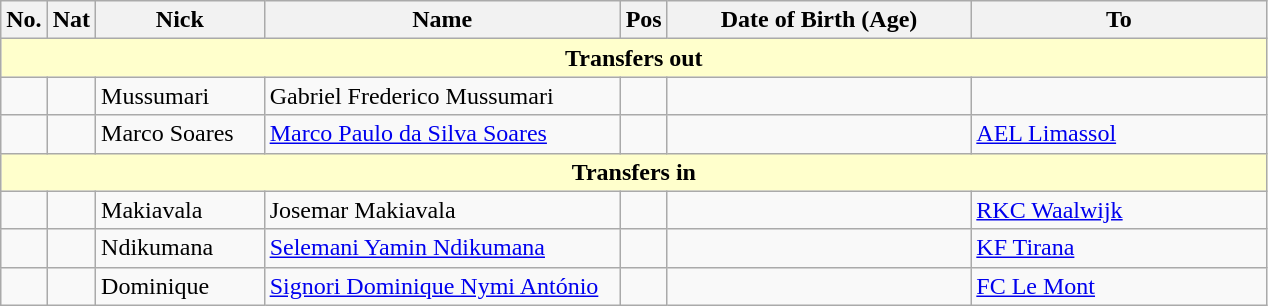<table class="wikitable ve-ce-branchNode ve-ce-tableNode">
<tr>
<th>No.</th>
<th>Nat</th>
<th width=105px>Nick</th>
<th width=230px>Name</th>
<th>Pos</th>
<th width=195px>Date of Birth (Age)</th>
<th width=190px>To</th>
</tr>
<tr bgcolor=#ffffcc>
<td align=center colspan=7><strong>Transfers out</strong></td>
</tr>
<tr>
<td></td>
<td></td>
<td>Mussumari</td>
<td>Gabriel Frederico Mussumari</td>
<td></td>
<td></td>
<td></td>
</tr>
<tr>
<td></td>
<td></td>
<td>Marco Soares</td>
<td><a href='#'>Marco Paulo da Silva Soares</a></td>
<td></td>
<td></td>
<td><a href='#'>AEL Limassol</a></td>
</tr>
<tr bgcolor=#ffffcc>
<td align=center colspan=7><strong>Transfers in</strong></td>
</tr>
<tr>
<td></td>
<td></td>
<td>Makiavala</td>
<td>Josemar Makiavala</td>
<td></td>
<td></td>
<td><a href='#'>RKC Waalwijk</a></td>
</tr>
<tr>
<td></td>
<td></td>
<td>Ndikumana</td>
<td><a href='#'>Selemani Yamin Ndikumana</a></td>
<td></td>
<td></td>
<td><a href='#'>KF Tirana</a></td>
</tr>
<tr>
<td></td>
<td></td>
<td>Dominique</td>
<td><a href='#'>Signori Dominique Nymi António</a></td>
<td></td>
<td></td>
<td><a href='#'>FC Le Mont</a></td>
</tr>
</table>
